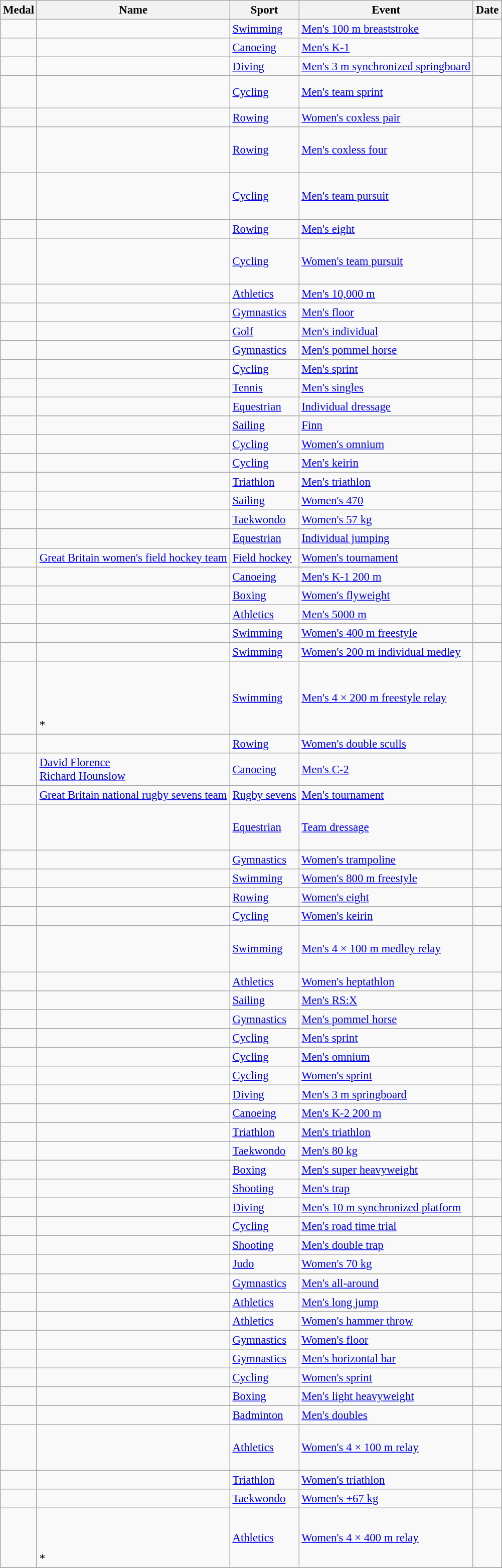<table class="wikitable sortable" style="font-size:95%">
<tr>
<th>Medal</th>
<th>Name</th>
<th>Sport</th>
<th>Event</th>
<th>Date</th>
</tr>
<tr>
<td></td>
<td></td>
<td><a href='#'>Swimming</a></td>
<td><a href='#'>Men's 100 m breaststroke</a></td>
<td></td>
</tr>
<tr>
<td></td>
<td></td>
<td><a href='#'>Canoeing</a></td>
<td><a href='#'>Men's K-1</a></td>
<td></td>
</tr>
<tr>
<td></td>
<td><br></td>
<td><a href='#'>Diving</a></td>
<td><a href='#'>Men's 3 m synchronized springboard</a></td>
<td></td>
</tr>
<tr>
<td></td>
<td><br><br></td>
<td><a href='#'>Cycling</a></td>
<td><a href='#'>Men's team sprint</a></td>
<td></td>
</tr>
<tr>
<td></td>
<td><br></td>
<td><a href='#'>Rowing</a></td>
<td><a href='#'>Women's coxless pair</a></td>
<td></td>
</tr>
<tr>
<td></td>
<td><br><br><br></td>
<td><a href='#'>Rowing</a></td>
<td><a href='#'>Men's coxless four</a></td>
<td></td>
</tr>
<tr>
<td></td>
<td><br><br><br></td>
<td><a href='#'>Cycling</a></td>
<td><a href='#'>Men's team pursuit</a></td>
<td></td>
</tr>
<tr>
<td></td>
<td></td>
<td><a href='#'>Rowing</a></td>
<td><a href='#'>Men's eight</a></td>
<td></td>
</tr>
<tr>
<td></td>
<td><br><br><br></td>
<td><a href='#'>Cycling</a></td>
<td><a href='#'>Women's team pursuit</a></td>
<td></td>
</tr>
<tr>
<td></td>
<td></td>
<td><a href='#'>Athletics</a></td>
<td><a href='#'>Men's 10,000 m</a></td>
<td></td>
</tr>
<tr>
<td></td>
<td></td>
<td><a href='#'>Gymnastics</a></td>
<td><a href='#'>Men's floor</a></td>
<td></td>
</tr>
<tr>
<td></td>
<td></td>
<td><a href='#'>Golf</a></td>
<td><a href='#'>Men's individual</a></td>
<td></td>
</tr>
<tr>
<td></td>
<td></td>
<td><a href='#'>Gymnastics</a></td>
<td><a href='#'>Men's pommel horse</a></td>
<td></td>
</tr>
<tr>
<td></td>
<td></td>
<td><a href='#'>Cycling</a></td>
<td><a href='#'>Men's sprint</a></td>
<td></td>
</tr>
<tr>
<td></td>
<td></td>
<td><a href='#'>Tennis</a></td>
<td><a href='#'>Men's singles</a></td>
<td></td>
</tr>
<tr>
<td></td>
<td></td>
<td><a href='#'>Equestrian</a></td>
<td><a href='#'>Individual dressage</a></td>
<td></td>
</tr>
<tr>
<td></td>
<td></td>
<td><a href='#'>Sailing</a></td>
<td><a href='#'>Finn</a></td>
<td></td>
</tr>
<tr>
<td></td>
<td></td>
<td><a href='#'>Cycling</a></td>
<td><a href='#'>Women's omnium</a></td>
<td></td>
</tr>
<tr>
<td></td>
<td></td>
<td><a href='#'>Cycling</a></td>
<td><a href='#'>Men's keirin</a></td>
<td></td>
</tr>
<tr>
<td></td>
<td></td>
<td><a href='#'>Triathlon</a></td>
<td><a href='#'>Men's triathlon</a></td>
<td></td>
</tr>
<tr>
<td></td>
<td> <br> </td>
<td><a href='#'>Sailing</a></td>
<td><a href='#'>Women's 470</a></td>
<td></td>
</tr>
<tr>
<td></td>
<td></td>
<td><a href='#'>Taekwondo</a></td>
<td><a href='#'>Women's 57 kg</a></td>
<td></td>
</tr>
<tr>
<td></td>
<td></td>
<td><a href='#'>Equestrian</a></td>
<td><a href='#'>Individual jumping</a></td>
<td></td>
</tr>
<tr>
<td></td>
<td><a href='#'>Great Britain women's field hockey team</a> </td>
<td><a href='#'>Field hockey</a></td>
<td><a href='#'>Women's tournament</a></td>
<td></td>
</tr>
<tr>
<td></td>
<td></td>
<td><a href='#'>Canoeing</a></td>
<td><a href='#'>Men's K-1 200 m</a></td>
<td></td>
</tr>
<tr>
<td></td>
<td></td>
<td><a href='#'>Boxing</a></td>
<td><a href='#'>Women's flyweight</a></td>
<td></td>
</tr>
<tr>
<td></td>
<td></td>
<td><a href='#'>Athletics</a></td>
<td><a href='#'>Men's 5000 m</a></td>
<td></td>
</tr>
<tr>
<td></td>
<td></td>
<td><a href='#'>Swimming</a></td>
<td><a href='#'>Women's 400 m freestyle</a></td>
<td></td>
</tr>
<tr>
<td></td>
<td></td>
<td><a href='#'>Swimming</a></td>
<td><a href='#'>Women's 200 m individual medley</a></td>
<td></td>
</tr>
<tr>
<td></td>
<td><br><br><br><br>*</td>
<td><a href='#'>Swimming</a></td>
<td><a href='#'>Men's 4 × 200 m freestyle relay</a></td>
<td></td>
</tr>
<tr>
<td></td>
<td><br></td>
<td><a href='#'>Rowing</a></td>
<td><a href='#'>Women's double sculls</a></td>
<td></td>
</tr>
<tr>
<td></td>
<td><a href='#'>David Florence</a><br><a href='#'>Richard Hounslow</a></td>
<td><a href='#'>Canoeing</a></td>
<td><a href='#'>Men's C-2</a></td>
<td></td>
</tr>
<tr>
<td></td>
<td><a href='#'>Great Britain national rugby sevens team</a><br></td>
<td><a href='#'>Rugby sevens</a></td>
<td><a href='#'>Men's tournament</a></td>
<td></td>
</tr>
<tr>
<td></td>
<td><br><br><br></td>
<td><a href='#'>Equestrian</a></td>
<td><a href='#'>Team dressage</a></td>
<td></td>
</tr>
<tr>
<td></td>
<td></td>
<td><a href='#'>Gymnastics</a></td>
<td><a href='#'>Women's trampoline</a></td>
<td></td>
</tr>
<tr>
<td></td>
<td></td>
<td><a href='#'>Swimming</a></td>
<td><a href='#'>Women's 800 m freestyle</a></td>
<td></td>
</tr>
<tr>
<td></td>
<td></td>
<td><a href='#'>Rowing</a></td>
<td><a href='#'>Women's eight</a></td>
<td></td>
</tr>
<tr>
<td></td>
<td></td>
<td><a href='#'>Cycling</a></td>
<td><a href='#'>Women's keirin</a></td>
<td></td>
</tr>
<tr>
<td></td>
<td><br><br><br></td>
<td><a href='#'>Swimming</a></td>
<td><a href='#'>Men's 4 × 100 m medley relay</a></td>
<td></td>
</tr>
<tr>
<td></td>
<td></td>
<td><a href='#'>Athletics</a></td>
<td><a href='#'>Women's heptathlon</a></td>
<td></td>
</tr>
<tr>
<td></td>
<td></td>
<td><a href='#'>Sailing</a></td>
<td><a href='#'>Men's RS:X</a></td>
<td></td>
</tr>
<tr>
<td></td>
<td></td>
<td><a href='#'>Gymnastics</a></td>
<td><a href='#'>Men's pommel horse</a></td>
<td></td>
</tr>
<tr>
<td></td>
<td></td>
<td><a href='#'>Cycling</a></td>
<td><a href='#'>Men's sprint</a></td>
<td></td>
</tr>
<tr>
<td></td>
<td></td>
<td><a href='#'>Cycling</a></td>
<td><a href='#'>Men's omnium</a></td>
<td></td>
</tr>
<tr>
<td></td>
<td></td>
<td><a href='#'>Cycling</a></td>
<td><a href='#'>Women's sprint</a></td>
<td></td>
</tr>
<tr>
<td></td>
<td></td>
<td><a href='#'>Diving</a></td>
<td><a href='#'>Men's 3 m springboard</a></td>
<td></td>
</tr>
<tr>
<td></td>
<td> <br> </td>
<td><a href='#'>Canoeing</a></td>
<td><a href='#'>Men's K-2 200 m</a></td>
<td></td>
</tr>
<tr>
<td></td>
<td></td>
<td><a href='#'>Triathlon</a></td>
<td><a href='#'>Men's triathlon</a></td>
<td></td>
</tr>
<tr>
<td></td>
<td></td>
<td><a href='#'>Taekwondo</a></td>
<td><a href='#'>Men's 80 kg</a></td>
<td></td>
</tr>
<tr>
<td></td>
<td></td>
<td><a href='#'>Boxing</a></td>
<td><a href='#'>Men's super heavyweight</a></td>
<td></td>
</tr>
<tr>
<td></td>
<td></td>
<td><a href='#'>Shooting</a></td>
<td><a href='#'>Men's trap</a></td>
<td></td>
</tr>
<tr>
<td></td>
<td><br></td>
<td><a href='#'>Diving</a></td>
<td><a href='#'>Men's 10 m synchronized platform</a></td>
<td></td>
</tr>
<tr>
<td></td>
<td></td>
<td><a href='#'>Cycling</a></td>
<td><a href='#'>Men's road time trial</a></td>
<td></td>
</tr>
<tr>
<td></td>
<td></td>
<td><a href='#'>Shooting</a></td>
<td><a href='#'>Men's double trap</a></td>
<td></td>
</tr>
<tr>
<td></td>
<td></td>
<td><a href='#'>Judo</a></td>
<td><a href='#'>Women's 70 kg</a></td>
<td></td>
</tr>
<tr>
<td></td>
<td></td>
<td><a href='#'>Gymnastics</a></td>
<td><a href='#'>Men's all-around</a></td>
<td></td>
</tr>
<tr>
<td></td>
<td></td>
<td><a href='#'>Athletics</a></td>
<td><a href='#'>Men's long jump</a></td>
<td></td>
</tr>
<tr>
<td></td>
<td></td>
<td><a href='#'>Athletics</a></td>
<td><a href='#'>Women's hammer throw</a></td>
<td></td>
</tr>
<tr>
<td></td>
<td></td>
<td><a href='#'>Gymnastics</a></td>
<td><a href='#'>Women's floor</a></td>
<td></td>
</tr>
<tr>
<td></td>
<td></td>
<td><a href='#'>Gymnastics</a></td>
<td><a href='#'>Men's horizontal bar</a></td>
<td></td>
</tr>
<tr>
<td></td>
<td></td>
<td><a href='#'>Cycling</a></td>
<td><a href='#'>Women's sprint</a></td>
<td></td>
</tr>
<tr>
<td></td>
<td></td>
<td><a href='#'>Boxing</a></td>
<td><a href='#'>Men's light heavyweight</a></td>
<td></td>
</tr>
<tr>
<td></td>
<td> <br> </td>
<td><a href='#'>Badminton</a></td>
<td><a href='#'>Men's doubles</a></td>
<td></td>
</tr>
<tr>
<td></td>
<td><br><br><br></td>
<td><a href='#'>Athletics</a></td>
<td><a href='#'>Women's 4 × 100 m relay</a></td>
<td></td>
</tr>
<tr>
<td></td>
<td></td>
<td><a href='#'>Triathlon</a></td>
<td><a href='#'>Women's triathlon</a></td>
<td></td>
</tr>
<tr>
<td></td>
<td></td>
<td><a href='#'>Taekwondo</a></td>
<td><a href='#'>Women's +67 kg</a></td>
<td></td>
</tr>
<tr>
<td></td>
<td><br><br><br>*<br></td>
<td><a href='#'>Athletics</a></td>
<td><a href='#'>Women's 4 × 400 m relay</a></td>
<td></td>
</tr>
<tr>
</tr>
</table>
